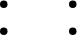<table border="0" cellpadding="2">
<tr valign="top">
<td><br><ul><li></li><li></li></ul></td>
<td><br><ul><li></li><li> <em></em></li></ul></td>
</tr>
</table>
